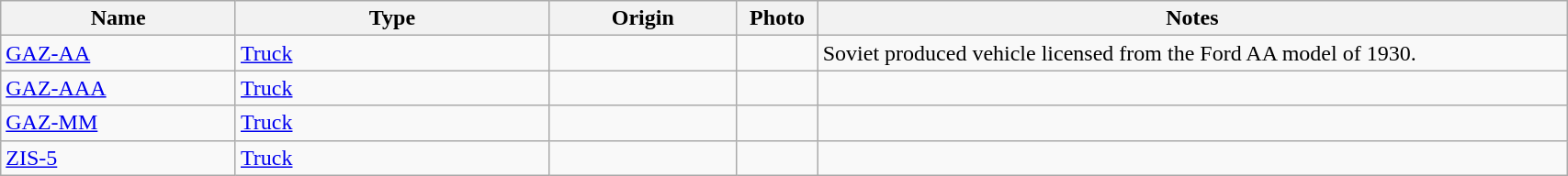<table class="wikitable" style="width:90%;">
<tr>
<th style="width:15%;">Name</th>
<th style="width:20%;">Type</th>
<th style="width:12%;">Origin</th>
<th>Photo</th>
<th>Notes</th>
</tr>
<tr>
<td><a href='#'>GAZ-AA</a></td>
<td><a href='#'>Truck</a></td>
<td></td>
<td></td>
<td>Soviet produced vehicle licensed from the Ford AA model of 1930.</td>
</tr>
<tr>
<td><a href='#'>GAZ-AAA</a></td>
<td><a href='#'>Truck</a></td>
<td></td>
<td></td>
<td></td>
</tr>
<tr>
<td><a href='#'>GAZ-MM</a></td>
<td><a href='#'>Truck</a></td>
<td></td>
<td></td>
<td></td>
</tr>
<tr>
<td><a href='#'>ZIS-5</a></td>
<td><a href='#'>Truck</a></td>
<td></td>
<td></td>
<td></td>
</tr>
</table>
